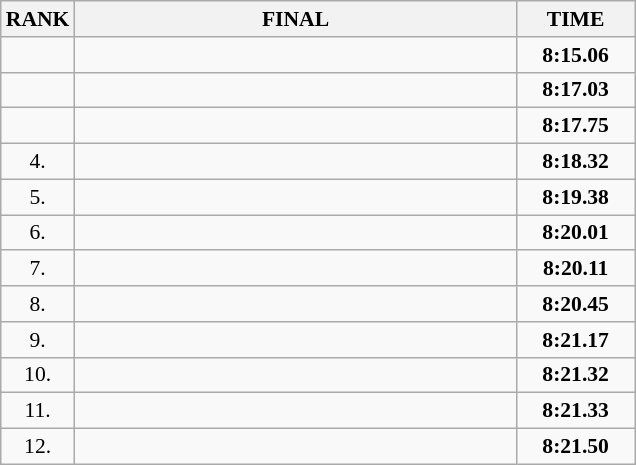<table class="wikitable" style="border-collapse: collapse; font-size: 90%;">
<tr>
<th>RANK</th>
<th style="width: 20em">FINAL</th>
<th style="width: 5em">TIME</th>
</tr>
<tr>
<td align="center"></td>
<td></td>
<td align="center"><strong>8:15.06</strong></td>
</tr>
<tr>
<td align="center"></td>
<td></td>
<td align="center"><strong>8:17.03</strong></td>
</tr>
<tr>
<td align="center"></td>
<td></td>
<td align="center"><strong>8:17.75</strong></td>
</tr>
<tr>
<td align="center">4.</td>
<td></td>
<td align="center"><strong>8:18.32</strong></td>
</tr>
<tr>
<td align="center">5.</td>
<td></td>
<td align="center"><strong>8:19.38</strong></td>
</tr>
<tr>
<td align="center">6.</td>
<td></td>
<td align="center"><strong>8:20.01</strong></td>
</tr>
<tr>
<td align="center">7.</td>
<td></td>
<td align="center"><strong>8:20.11</strong></td>
</tr>
<tr>
<td align="center">8.</td>
<td></td>
<td align="center"><strong>8:20.45</strong></td>
</tr>
<tr>
<td align="center">9.</td>
<td></td>
<td align="center"><strong>8:21.17</strong></td>
</tr>
<tr>
<td align="center">10.</td>
<td></td>
<td align="center"><strong>8:21.32</strong></td>
</tr>
<tr>
<td align="center">11.</td>
<td></td>
<td align="center"><strong>8:21.33</strong></td>
</tr>
<tr>
<td align="center">12.</td>
<td></td>
<td align="center"><strong>8:21.50</strong></td>
</tr>
</table>
